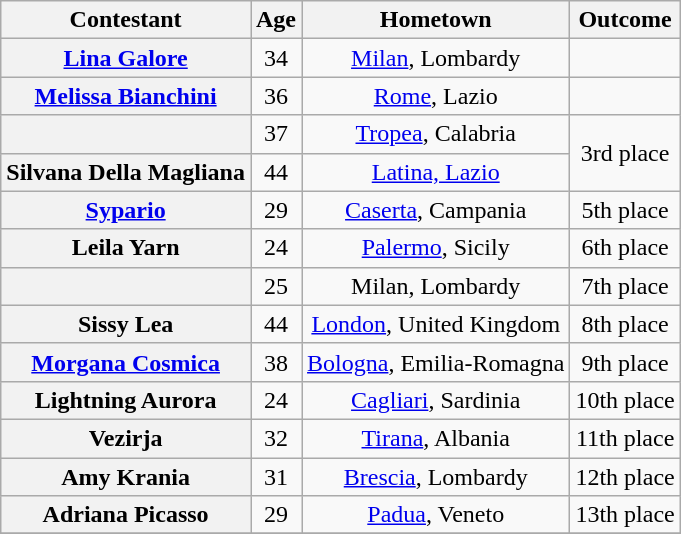<table class="wikitable sortable" style="text-align:center">
<tr>
<th scope="col">Contestant</th>
<th scope="col">Age</th>
<th scope="col">Hometown</th>
<th scope="col">Outcome</th>
</tr>
<tr>
<th scope="row"><a href='#'>Lina Galore</a></th>
<td>34</td>
<td><a href='#'>Milan</a>, Lombardy</td>
<td></td>
</tr>
<tr>
<th scope="row"><a href='#'>Melissa Bianchini</a></th>
<td>36</td>
<td><a href='#'>Rome</a>, Lazio</td>
<td></td>
</tr>
<tr>
<th scope="row"></th>
<td>37</td>
<td><a href='#'>Tropea</a>, Calabria</td>
<td rowspan="2">3rd place</td>
</tr>
<tr>
<th scope="row" nowrap>Silvana Della Magliana</th>
<td>44</td>
<td><a href='#'>Latina, Lazio</a></td>
</tr>
<tr>
<th scope="row"><a href='#'>Sypario</a></th>
<td>29</td>
<td><a href='#'>Caserta</a>, Campania</td>
<td>5th place</td>
</tr>
<tr>
<th scope="row">Leila Yarn</th>
<td>24</td>
<td><a href='#'>Palermo</a>, Sicily</td>
<td>6th place</td>
</tr>
<tr>
<th scope="row"></th>
<td>25</td>
<td>Milan, Lombardy</td>
<td>7th place</td>
</tr>
<tr>
<th scope="row">Sissy Lea</th>
<td>44</td>
<td><a href='#'>London</a>, United Kingdom</td>
<td>8th place</td>
</tr>
<tr>
<th scope="row"><a href='#'>Morgana Cosmica</a></th>
<td>38</td>
<td nowrap><a href='#'>Bologna</a>, Emilia-Romagna</td>
<td>9th place</td>
</tr>
<tr>
<th scope="row">Lightning Aurora</th>
<td>24</td>
<td><a href='#'>Cagliari</a>, Sardinia</td>
<td>10th place</td>
</tr>
<tr>
<th scope="row">Vezirja</th>
<td>32</td>
<td><a href='#'>Tirana</a>, Albania</td>
<td>11th place</td>
</tr>
<tr>
<th scope="row">Amy Krania</th>
<td>31</td>
<td><a href='#'>Brescia</a>, Lombardy</td>
<td>12th place</td>
</tr>
<tr>
<th scope="row">Adriana Picasso</th>
<td>29</td>
<td><a href='#'>Padua</a>, Veneto</td>
<td>13th place</td>
</tr>
<tr>
</tr>
</table>
